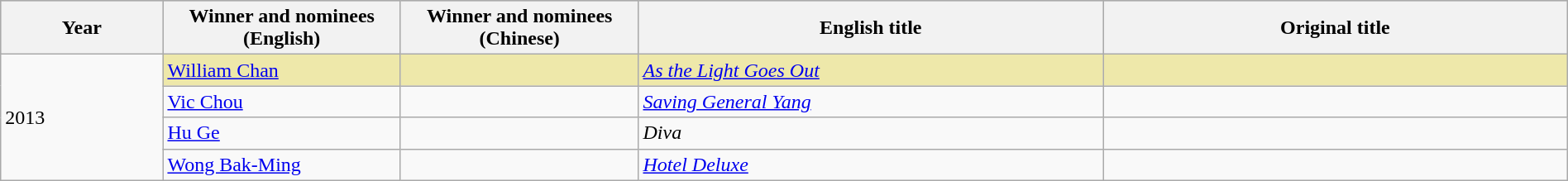<table class="wikitable" style="width:100%;">
<tr style="background:#bebebe">
<th width="100"><strong>Year</strong></th>
<th width="150"><strong>Winner and nominees<br>(English)</strong></th>
<th width="150"><strong>Winner and nominees<br>(Chinese)</strong></th>
<th width="300"><strong>English title</strong></th>
<th width="300"><strong>Original title</strong></th>
</tr>
<tr>
<td rowspan="4">2013</td>
<td style="background:#EEE8AA;"><a href='#'>William Chan</a></td>
<td style="background:#EEE8AA;"></td>
<td style="background:#EEE8AA;"><em><a href='#'>As the Light Goes Out</a></em></td>
<td style="background:#EEE8AA;"></td>
</tr>
<tr>
<td><a href='#'>Vic Chou</a></td>
<td></td>
<td><em><a href='#'>Saving General Yang</a></em></td>
<td></td>
</tr>
<tr>
<td><a href='#'>Hu Ge</a></td>
<td></td>
<td><em>Diva</em></td>
<td></td>
</tr>
<tr>
<td><a href='#'>Wong Bak-Ming</a></td>
<td></td>
<td><em><a href='#'>Hotel Deluxe</a></em></td>
<td></td>
</tr>
</table>
